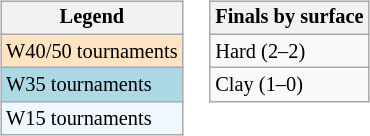<table>
<tr valign=top>
<td><br><table class=wikitable style="font-size:85%">
<tr>
<th>Legend</th>
</tr>
<tr style="background:#ffe4c4;">
<td>W40/50 tournaments</td>
</tr>
<tr style="background:lightblue;">
<td>W35 tournaments</td>
</tr>
<tr style="background:#f0f8ff;">
<td>W15 tournaments</td>
</tr>
</table>
</td>
<td><br><table class=wikitable style="font-size:85%">
<tr>
<th>Finals by surface</th>
</tr>
<tr>
<td>Hard (2–2)</td>
</tr>
<tr>
<td>Clay (1–0)</td>
</tr>
</table>
</td>
</tr>
</table>
